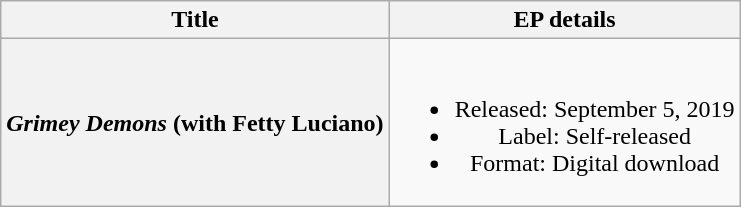<table class="wikitable plainrowheaders" style="text-align:center;">
<tr>
<th>Title</th>
<th>EP details</th>
</tr>
<tr>
<th scope="row"><em>Grimey Demons</em> (with Fetty Luciano)</th>
<td><br><ul><li>Released: September 5, 2019</li><li>Label: Self-released</li><li>Format: Digital download</li></ul></td>
</tr>
</table>
